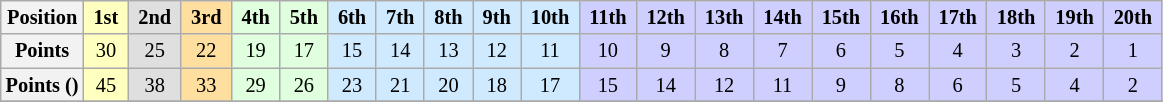<table class="wikitable" style="font-size:85%; text-align:center">
<tr>
<th>Position</th>
<td style="background:#FFFFBF;"> <strong>1st</strong> </td>
<td style="background:#DFDFDF;"> <strong>2nd</strong> </td>
<td style="background:#FFDF9F;"> <strong>3rd</strong> </td>
<td style="background:#DFFFDF;"> <strong>4th</strong> </td>
<td style="background:#DFFFDF;"> <strong>5th</strong> </td>
<td style="background:#CFEAFF;"> <strong>6th</strong> </td>
<td style="background:#CFEAFF;"> <strong>7th</strong> </td>
<td style="background:#CFEAFF;"> <strong>8th</strong> </td>
<td style="background:#CFEAFF;"> <strong>9th</strong> </td>
<td style="background:#CFEAFF;"> <strong>10th</strong> </td>
<td style="background:#CFCFFF;"> <strong>11th</strong> </td>
<td style="background:#CFCFFF;"> <strong>12th</strong> </td>
<td style="background:#CFCFFF;"> <strong>13th</strong> </td>
<td style="background:#CFCFFF;"> <strong>14th</strong> </td>
<td style="background:#CFCFFF;"> <strong>15th</strong> </td>
<td style="background:#CFCFFF;"> <strong>16th</strong> </td>
<td style="background:#CFCFFF;"> <strong>17th</strong> </td>
<td style="background:#CFCFFF;"> <strong>18th</strong> </td>
<td style="background:#CFCFFF;"> <strong>19th</strong> </td>
<td style="background:#CFCFFF;"> <strong>20th</strong> </td>
</tr>
<tr>
<th>Points</th>
<td style="background:#FFFFBF;">30</td>
<td style="background:#DFDFDF;">25</td>
<td style="background:#FFDF9F;">22</td>
<td style="background:#DFFFDF;">19</td>
<td style="background:#DFFFDF;">17</td>
<td style="background:#CFEAFF;">15</td>
<td style="background:#CFEAFF;">14</td>
<td style="background:#CFEAFF;">13</td>
<td style="background:#CFEAFF;">12</td>
<td style="background:#CFEAFF;">11</td>
<td style="background:#CFCFFF;">10</td>
<td style="background:#CFCFFF;">9</td>
<td style="background:#CFCFFF;">8</td>
<td style="background:#CFCFFF;">7</td>
<td style="background:#CFCFFF;">6</td>
<td style="background:#CFCFFF;">5</td>
<td style="background:#CFCFFF;">4</td>
<td style="background:#CFCFFF;">3</td>
<td style="background:#CFCFFF;">2</td>
<td style="background:#CFCFFF;">1</td>
</tr>
<tr>
<th>Points ()</th>
<td style="background:#FFFFBF;">45</td>
<td style="background:#DFDFDF;">38</td>
<td style="background:#FFDF9F;">33</td>
<td style="background:#DFFFDF;">29</td>
<td style="background:#DFFFDF;">26</td>
<td style="background:#CFEAFF;">23</td>
<td style="background:#CFEAFF;">21</td>
<td style="background:#CFEAFF;">20</td>
<td style="background:#CFEAFF;">18</td>
<td style="background:#CFEAFF;">17</td>
<td style="background:#CFCFFF;">15</td>
<td style="background:#CFCFFF;">14</td>
<td style="background:#CFCFFF;">12</td>
<td style="background:#CFCFFF;">11</td>
<td style="background:#CFCFFF;">9</td>
<td style="background:#CFCFFF;">8</td>
<td style="background:#CFCFFF;">6</td>
<td style="background:#CFCFFF;">5</td>
<td style="background:#CFCFFF;">4</td>
<td style="background:#CFCFFF;">2</td>
</tr>
<tr>
</tr>
</table>
